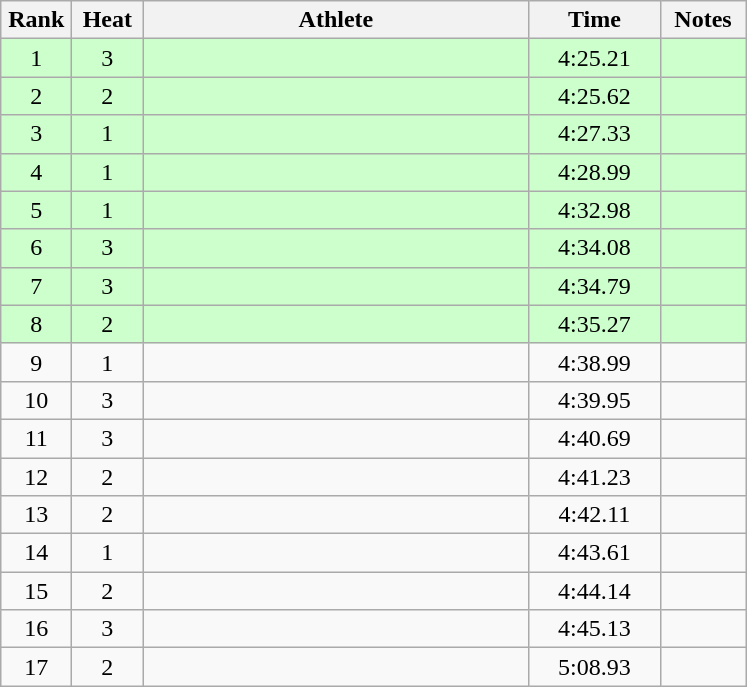<table class="wikitable" style="text-align:center">
<tr>
<th width=40>Rank</th>
<th width=40>Heat</th>
<th width=250>Athlete</th>
<th width=80>Time</th>
<th width=50>Notes</th>
</tr>
<tr bgcolor="ccffcc">
<td>1</td>
<td>3</td>
<td align=left></td>
<td>4:25.21</td>
<td></td>
</tr>
<tr bgcolor="ccffcc">
<td>2</td>
<td>2</td>
<td align=left></td>
<td>4:25.62</td>
<td></td>
</tr>
<tr bgcolor="ccffcc">
<td>3</td>
<td>1</td>
<td align=left></td>
<td>4:27.33</td>
<td></td>
</tr>
<tr bgcolor="ccffcc">
<td>4</td>
<td>1</td>
<td align=left></td>
<td>4:28.99</td>
<td></td>
</tr>
<tr bgcolor="ccffcc">
<td>5</td>
<td>1</td>
<td align=left></td>
<td>4:32.98</td>
<td></td>
</tr>
<tr bgcolor="ccffcc">
<td>6</td>
<td>3</td>
<td align=left></td>
<td>4:34.08</td>
<td></td>
</tr>
<tr bgcolor="ccffcc">
<td>7</td>
<td>3</td>
<td align=left></td>
<td>4:34.79</td>
<td></td>
</tr>
<tr bgcolor="ccffcc">
<td>8</td>
<td>2</td>
<td align=left></td>
<td>4:35.27</td>
<td></td>
</tr>
<tr>
<td>9</td>
<td>1</td>
<td align=left></td>
<td>4:38.99</td>
<td></td>
</tr>
<tr>
<td>10</td>
<td>3</td>
<td align=left></td>
<td>4:39.95</td>
<td></td>
</tr>
<tr>
<td>11</td>
<td>3</td>
<td align=left></td>
<td>4:40.69</td>
<td></td>
</tr>
<tr>
<td>12</td>
<td>2</td>
<td align=left></td>
<td>4:41.23</td>
<td></td>
</tr>
<tr>
<td>13</td>
<td>2</td>
<td align=left></td>
<td>4:42.11</td>
<td></td>
</tr>
<tr>
<td>14</td>
<td>1</td>
<td align=left></td>
<td>4:43.61</td>
<td></td>
</tr>
<tr>
<td>15</td>
<td>2</td>
<td align=left></td>
<td>4:44.14</td>
<td></td>
</tr>
<tr>
<td>16</td>
<td>3</td>
<td align=left></td>
<td>4:45.13</td>
<td></td>
</tr>
<tr>
<td>17</td>
<td>2</td>
<td align=left></td>
<td>5:08.93</td>
<td></td>
</tr>
</table>
